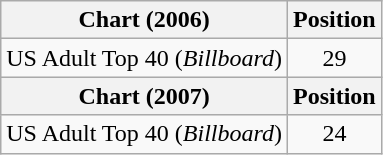<table class="wikitable">
<tr>
<th>Chart (2006)</th>
<th>Position</th>
</tr>
<tr>
<td>US Adult Top 40 (<em>Billboard</em>)</td>
<td style="text-align:center;">29</td>
</tr>
<tr>
<th>Chart (2007)</th>
<th>Position</th>
</tr>
<tr>
<td>US Adult Top 40 (<em>Billboard</em>)</td>
<td style="text-align:center;">24</td>
</tr>
</table>
